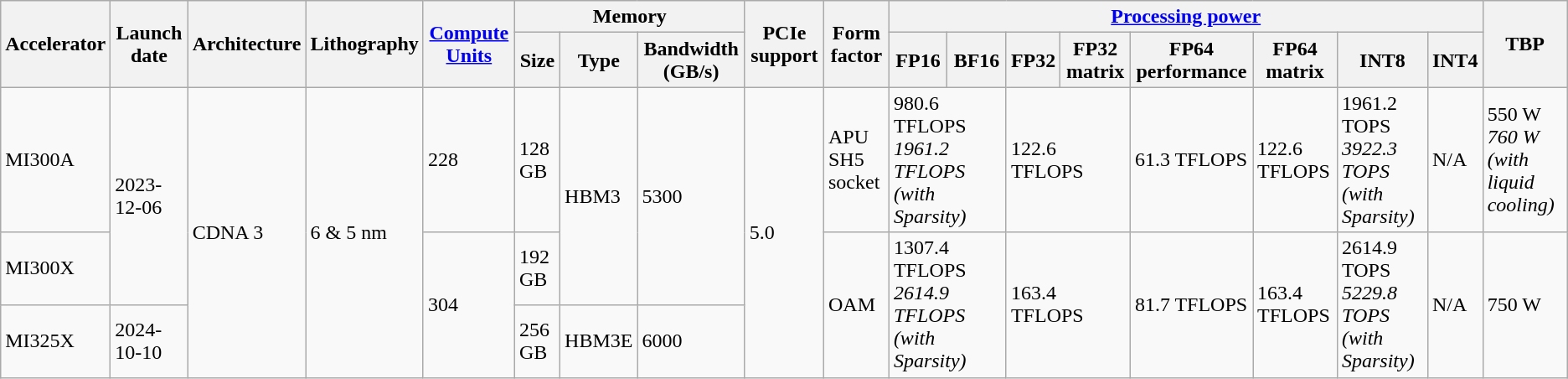<table class="wikitable">
<tr>
<th rowspan="2">Accelerator</th>
<th rowspan="2">Launch date</th>
<th rowspan="2">Architecture</th>
<th rowspan="2">Lithography</th>
<th rowspan="2"><a href='#'>Compute Units</a></th>
<th colspan="3">Memory</th>
<th rowspan="2">PCIe support</th>
<th rowspan="2">Form factor</th>
<th colspan="8"><a href='#'>Processing power</a></th>
<th rowspan="2">TBP</th>
</tr>
<tr>
<th>Size</th>
<th>Type</th>
<th>Bandwidth (GB/s)</th>
<th>FP16</th>
<th>BF16</th>
<th>FP32</th>
<th>FP32 matrix</th>
<th>FP64 performance</th>
<th>FP64 matrix</th>
<th>INT8</th>
<th>INT4</th>
</tr>
<tr>
<td>MI300A</td>
<td rowspan="2">2023-12-06</td>
<td rowspan="3">CDNA 3</td>
<td rowspan="3">6 & 5 nm</td>
<td>228</td>
<td>128 GB</td>
<td rowspan="2">HBM3</td>
<td rowspan="2">5300</td>
<td rowspan="3">5.0</td>
<td>APU SH5 socket</td>
<td colspan="2">980.6 TFLOPS<br><em>1961.2 TFLOPS (with Sparsity)</em></td>
<td colspan="2">122.6 TFLOPS</td>
<td>61.3 TFLOPS</td>
<td>122.6 TFLOPS</td>
<td>1961.2 TOPS <br><em>3922.3 TOPS (with Sparsity)</em></td>
<td>N/A</td>
<td>550 W<br><em>760 W (with liquid cooling)</em></td>
</tr>
<tr>
<td>MI300X</td>
<td rowspan="2">304</td>
<td>192 GB</td>
<td rowspan="2">OAM</td>
<td colspan="2" rowspan="2">1307.4 TFLOPS <br><em>2614.9 TFLOPS (with Sparsity)</em></td>
<td colspan="2" rowspan="2">163.4 TFLOPS</td>
<td rowspan="2">81.7 TFLOPS</td>
<td rowspan="2">163.4 TFLOPS</td>
<td rowspan="2">2614.9 TOPS<br><em>5229.8 TOPS (with Sparsity)</em></td>
<td rowspan="2">N/A</td>
<td rowspan="2">750 W</td>
</tr>
<tr>
<td>MI325X</td>
<td>2024-10-10</td>
<td>256 GB</td>
<td>HBM3E</td>
<td>6000</td>
</tr>
</table>
